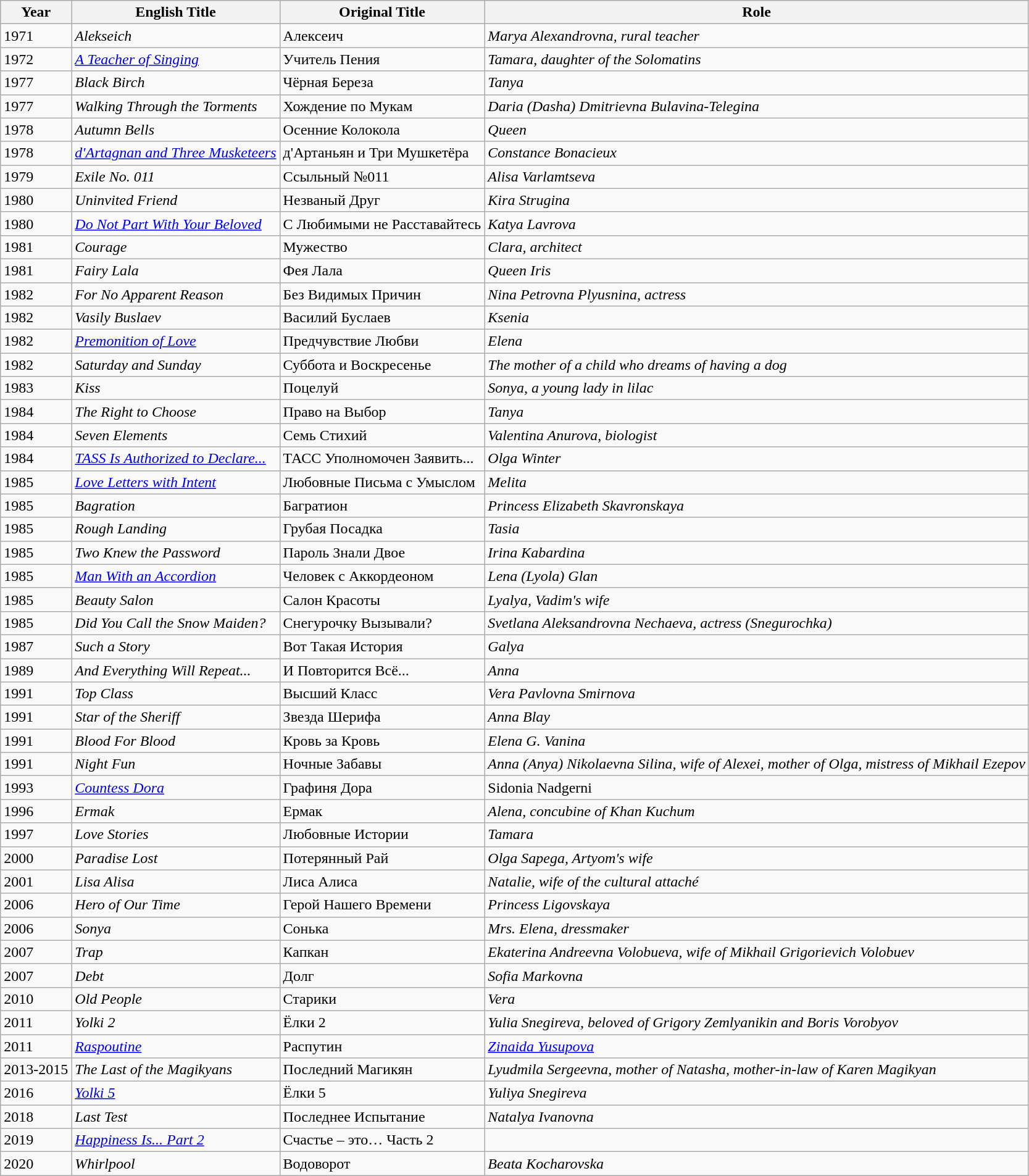<table class="wikitable">
<tr>
<th>Year</th>
<th>English Title</th>
<th>Original Title</th>
<th>Role</th>
</tr>
<tr>
<td>1971</td>
<td><em>Alekseich</em></td>
<td>Алексеич</td>
<td><em>Marya Alexandrovna, rural teacher</em></td>
</tr>
<tr>
<td>1972</td>
<td><em><a href='#'>A Teacher of Singing</a></em></td>
<td>Учитель Пения</td>
<td><em>Tamara, daughter of the Solomatins</em></td>
</tr>
<tr>
<td>1977</td>
<td><em>Black Birch</em></td>
<td>Чёрная Береза</td>
<td><em>Tanya</em></td>
</tr>
<tr>
<td>1977</td>
<td><em>Walking Through the Torments</em></td>
<td>Хождение по Мукам</td>
<td><em>Daria (Dasha) Dmitrievna Bulavina-Telegina</em></td>
</tr>
<tr>
<td>1978</td>
<td><em>Autumn Bells</em></td>
<td>Осенние Колокола</td>
<td><em>Queen</em></td>
</tr>
<tr>
<td>1978</td>
<td><em><a href='#'>d'Artagnan and Three Musketeers</a></em></td>
<td>д'Артаньян и Три Мушкетёра</td>
<td><em>Constance Bonacieux</em></td>
</tr>
<tr>
<td>1979</td>
<td><em>Exile No. 011</em></td>
<td>Ссыльный №011</td>
<td><em>Alisa Varlamtseva</em></td>
</tr>
<tr>
<td>1980</td>
<td><em>Uninvited Friend</em></td>
<td>Незваный Друг</td>
<td><em>Kira Strugina</em></td>
</tr>
<tr>
<td>1980</td>
<td><em><a href='#'>Do Not Part With Your Beloved</a></em></td>
<td>С Любимыми не Расставайтесь</td>
<td><em>Katya Lavrova</em></td>
</tr>
<tr>
<td>1981</td>
<td><em>Courage</em></td>
<td>Мужество</td>
<td><em>Clara, architect</em></td>
</tr>
<tr>
<td>1981</td>
<td><em>Fairy Lala</em></td>
<td>Фея Лала</td>
<td><em>Queen Iris</em></td>
</tr>
<tr>
<td>1982</td>
<td><em>For No Apparent Reason</em></td>
<td>Без Видимых Причин</td>
<td><em>Nina Petrovna Plyusnina, actress</em></td>
</tr>
<tr>
<td>1982</td>
<td><em>Vasily Buslaev</em></td>
<td>Василий Буслаев</td>
<td><em>Ksenia</em></td>
</tr>
<tr>
<td>1982</td>
<td><em><a href='#'>Premonition of Love</a></em></td>
<td>Предчувствие Любви</td>
<td><em>Elena</em></td>
</tr>
<tr>
<td>1982</td>
<td><em>Saturday and Sunday</em></td>
<td>Суббота и Воскресенье</td>
<td><em>The mother of a child who dreams of having a dog</em></td>
</tr>
<tr>
<td>1983</td>
<td><em>Kiss</em></td>
<td>Поцелуй</td>
<td><em>Sonya, a young lady in lilac</em></td>
</tr>
<tr>
<td>1984</td>
<td><em>The Right to Choose</em></td>
<td>Право на Выбор</td>
<td><em>Tanya</em></td>
</tr>
<tr>
<td>1984</td>
<td><em>Seven Elements</em></td>
<td>Семь Стихий</td>
<td><em>Valentina Anurova, biologist</em></td>
</tr>
<tr>
<td>1984</td>
<td><em><a href='#'>TASS Is Authorized to Declare...</a></em></td>
<td>ТАСС Уполномочен Заявить...</td>
<td><em>Olga Winter</em></td>
</tr>
<tr>
<td>1985</td>
<td><em><a href='#'>Love Letters with Intent</a></em></td>
<td>Любовные Письма с Умыслом</td>
<td><em>Melita</em></td>
</tr>
<tr>
<td>1985</td>
<td><em>Bagration</em></td>
<td>Багратион</td>
<td><em>Princess Elizabeth Skavronskaya</em></td>
</tr>
<tr>
<td>1985</td>
<td><em>Rough Landing</em></td>
<td>Грубая Посадка</td>
<td><em>Tasia</em></td>
</tr>
<tr>
<td>1985</td>
<td><em>Two Knew the Password</em></td>
<td>Пароль Знали Двое</td>
<td><em>Irina Kabardina</em></td>
</tr>
<tr>
<td>1985</td>
<td><a href='#'><em>Man With an Accordion</em></a></td>
<td>Человек с Аккордеоном</td>
<td><em>Lena (Lyola) Glan</em></td>
</tr>
<tr>
<td>1985</td>
<td><em>Beauty Salon</em></td>
<td>Салон Красоты</td>
<td><em>Lyalya, Vadim's wife</em></td>
</tr>
<tr>
<td>1985</td>
<td><em>Did You Call the Snow Maiden?</em></td>
<td>Снегурочку Вызывали?</td>
<td><em>Svetlana Aleksandrovna Nechaeva, actress (Snegurochka)</em></td>
</tr>
<tr>
<td>1987</td>
<td><em>Such a Story</em></td>
<td>Вот Такая История</td>
<td><em>Galya</em></td>
</tr>
<tr>
<td>1989</td>
<td><em>And Everything Will Repeat...</em></td>
<td>И Повторится Всё...</td>
<td><em>Anna</em></td>
</tr>
<tr>
<td>1991</td>
<td><em>Top Class</em></td>
<td>Высший Класс</td>
<td><em>Vera Pavlovna Smirnova</em></td>
</tr>
<tr>
<td>1991</td>
<td><em>Star of the Sheriff</em></td>
<td>Звезда Шерифа</td>
<td><em>Anna Blay</em></td>
</tr>
<tr>
<td>1991</td>
<td><em>Blood For Blood</em></td>
<td>Кровь за Кровь</td>
<td><em>Elena G. Vanina</em></td>
</tr>
<tr>
<td>1991</td>
<td><em>Night Fun</em></td>
<td>Ночные Забавы</td>
<td><em>Anna (Anya) Nikolaevna Silina, wife of Alexei, mother of Olga, mistress of Mikhail Ezepov</em></td>
</tr>
<tr>
<td>1993</td>
<td><em><a href='#'>Countess Dora</a></em></td>
<td>Графиня Дора</td>
<td>Sidonia Nadgerni</td>
</tr>
<tr>
<td>1996</td>
<td><em>Ermak</em></td>
<td>Ермак</td>
<td><em>Alena, concubine of Khan Kuchum</em></td>
</tr>
<tr>
<td>1997</td>
<td><em>Love Stories</em></td>
<td>Любовные Истории</td>
<td><em>Tamara</em></td>
</tr>
<tr>
<td>2000</td>
<td><em>Paradise Lost</em></td>
<td>Потерянный Рай</td>
<td><em>Olga Sapega, Artyom's wife</em></td>
</tr>
<tr>
<td>2001</td>
<td><em>Lisa Alisa</em></td>
<td>Лиса Алиса</td>
<td><em>Natalie, wife of the cultural attaché</em></td>
</tr>
<tr>
<td>2006</td>
<td><em>Hero of Our Time</em></td>
<td>Герой Нашего Времени</td>
<td><em>Princess Ligovskaya</em></td>
</tr>
<tr>
<td>2006</td>
<td><em>Sonya</em></td>
<td>Сонька</td>
<td><em>Mrs. Elena, dressmaker</em></td>
</tr>
<tr>
<td>2007</td>
<td><em>Trap</em></td>
<td>Капкан</td>
<td><em>Ekaterina Andreevna Volobueva, wife of Mikhail Grigorievich Volobuev</em></td>
</tr>
<tr>
<td>2007</td>
<td><em>Debt</em></td>
<td>Долг</td>
<td><em>Sofia Markovna</em></td>
</tr>
<tr>
<td>2010</td>
<td><em>Old People</em></td>
<td>Старики</td>
<td><em>Vera</em></td>
</tr>
<tr>
<td>2011</td>
<td><em>Yolki 2</em></td>
<td>Ёлки 2</td>
<td><em>Yulia Snegireva, beloved of Grigory Zemlyanikin and Boris Vorobyov</em></td>
</tr>
<tr>
<td>2011</td>
<td><em><a href='#'>Raspoutine</a></em></td>
<td>Распутин</td>
<td><em><a href='#'>Zinaida Yusupova</a></em></td>
</tr>
<tr>
<td>2013-2015</td>
<td><em>The Last of the Magikyans</em></td>
<td>Последний Магикян</td>
<td><em>Lyudmila Sergeevna, mother of Natasha, mother-in-law of Karen Magikyan</em></td>
</tr>
<tr>
<td>2016</td>
<td><em><a href='#'>Yolki 5</a></em></td>
<td>Ёлки 5</td>
<td><em>Yuliya Snegireva</em></td>
</tr>
<tr>
<td>2018</td>
<td><em>Last Test</em></td>
<td>Последнее Испытание</td>
<td><em>Natalya Ivanovna</em></td>
</tr>
<tr>
<td>2019</td>
<td><em><a href='#'>Happiness Is... Part 2</a></em></td>
<td>Счастье – это… Часть 2</td>
<td></td>
</tr>
<tr>
<td>2020</td>
<td><em>Whirlpool</em></td>
<td>Водоворот</td>
<td><em>Beata Kocharovska</em></td>
</tr>
</table>
